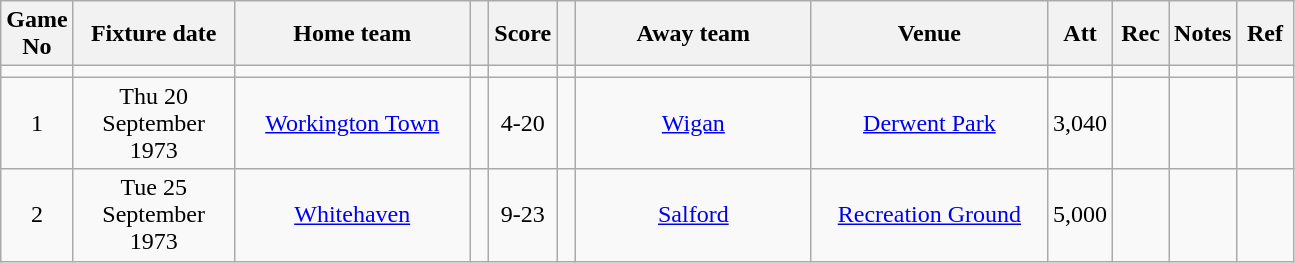<table class="wikitable" style="text-align:center;">
<tr>
<th width=20 abbr="No">Game No</th>
<th width=100 abbr="Date">Fixture date</th>
<th width=150 abbr="Home team">Home team</th>
<th width=5 abbr="space"></th>
<th width=20 abbr="Score">Score</th>
<th width=5 abbr="space"></th>
<th width=150 abbr="Away team">Away team</th>
<th width=150 abbr="Venue">Venue</th>
<th width=30 abbr="Att">Att</th>
<th width=30 abbr="Rec">Rec</th>
<th width=20 abbr="Notes">Notes</th>
<th width=30 abbr="Ref">Ref</th>
</tr>
<tr>
<td></td>
<td></td>
<td></td>
<td></td>
<td></td>
<td></td>
<td></td>
<td></td>
<td></td>
<td></td>
<td></td>
</tr>
<tr>
<td>1</td>
<td>Thu 20 September 1973</td>
<td><a href='#'>Workington Town</a></td>
<td></td>
<td>4-20</td>
<td></td>
<td><a href='#'>Wigan</a></td>
<td><a href='#'>Derwent Park</a></td>
<td>3,040</td>
<td></td>
<td></td>
<td></td>
</tr>
<tr>
<td>2</td>
<td>Tue 25 September 1973</td>
<td><a href='#'>Whitehaven</a></td>
<td></td>
<td>9-23</td>
<td></td>
<td><a href='#'>Salford</a></td>
<td><a href='#'>Recreation Ground</a></td>
<td>5,000</td>
<td></td>
<td></td>
<td></td>
</tr>
</table>
